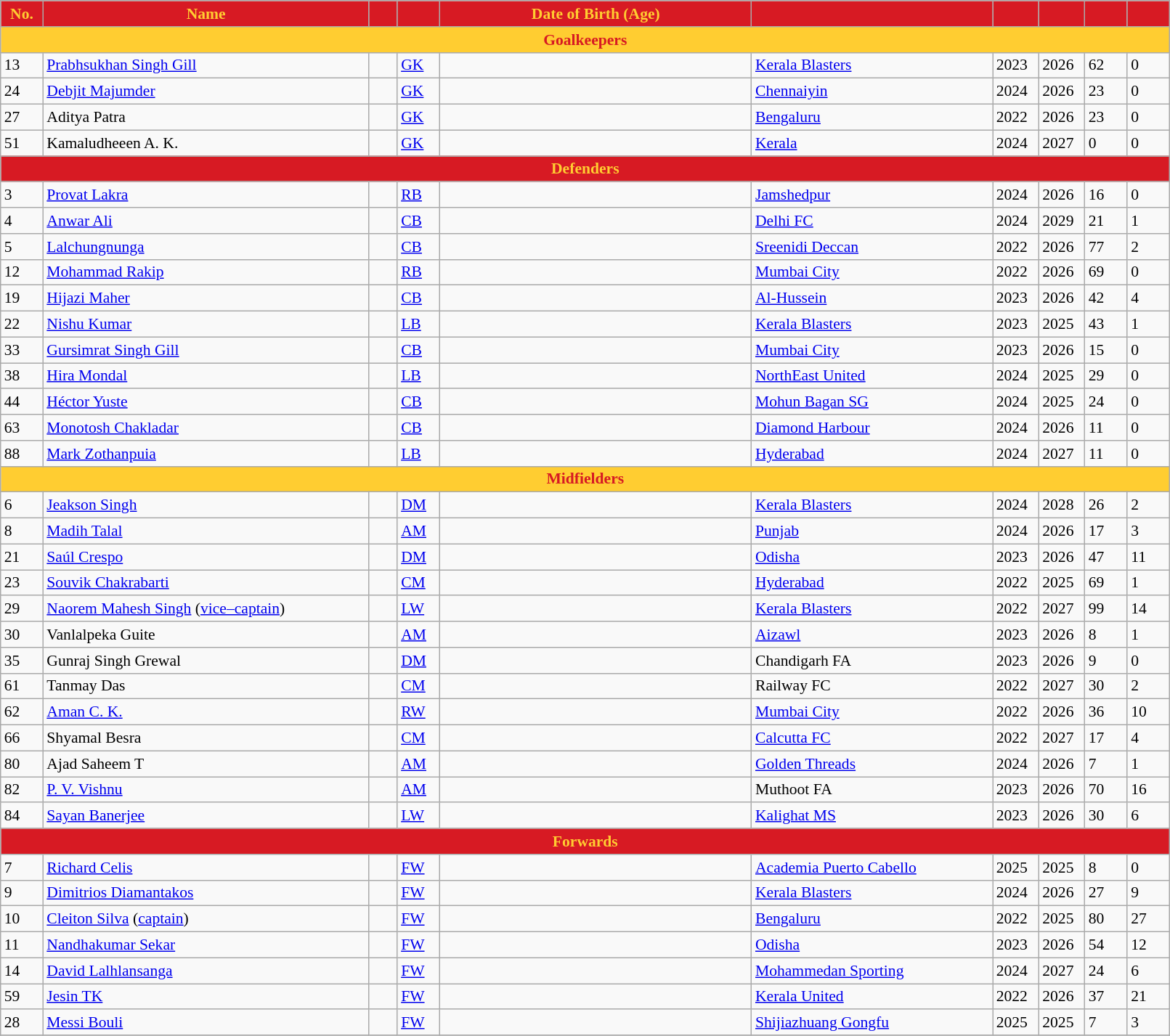<table class="wikitable" style="text-align:left; font-size:90%; width:85%;">
<tr>
<th style="background:#d71a23; color:#ffcd31; text-align:center; width:3%;">No.</th>
<th style="background:#d71a23; color:#ffcd31; text-align:center; width:23%;">Name</th>
<th style="background:#d71a23; color:#ffcd31; text-align:center; width:2%;"></th>
<th style="background:#d71a23; color:#ffcd31; text-align:center; width:3%;"></th>
<th style="background:#d71a23; color:#ffcd31; text-align:center; width:22%;">Date of Birth (Age)</th>
<th style="background:#d71a23; color:#ffcd31; text-align:center; width:17%;"></th>
<th style="background:#d71a23; color:#ffcd31; text-align:center; width:3%;"></th>
<th style="background:#d71a23; color:#ffcd31; text-align:center; width:3%;"></th>
<th style="background:#d71a23; color:#ffcd31; text-align:center; width:3%;"></th>
<th style="background:#d71a23; color:#ffcd31; text-align:center; width:3%;"></th>
</tr>
<tr>
<th colspan="10" style="background:#ffcd31; color:#d71a23; text-align:center;">Goalkeepers</th>
</tr>
<tr>
<td>13</td>
<td><a href='#'>Prabhsukhan Singh Gill</a></td>
<td></td>
<td><a href='#'>GK</a></td>
<td></td>
<td align="left"> <a href='#'>Kerala Blasters</a></td>
<td>2023</td>
<td>2026</td>
<td>62</td>
<td>0</td>
</tr>
<tr>
<td>24</td>
<td><a href='#'>Debjit Majumder</a></td>
<td></td>
<td><a href='#'>GK</a></td>
<td></td>
<td align="left"> <a href='#'>Chennaiyin</a></td>
<td>2024</td>
<td>2026</td>
<td>23</td>
<td>0</td>
</tr>
<tr>
<td>27</td>
<td>Aditya Patra</td>
<td></td>
<td><a href='#'>GK</a></td>
<td></td>
<td align="left"> <a href='#'>Bengaluru</a></td>
<td>2022</td>
<td>2026</td>
<td>23</td>
<td>0</td>
</tr>
<tr>
<td>51</td>
<td>Kamaludheeen A. K.</td>
<td></td>
<td><a href='#'>GK</a></td>
<td></td>
<td align="left"> <a href='#'>Kerala</a></td>
<td>2024</td>
<td>2027</td>
<td>0</td>
<td>0</td>
</tr>
<tr>
<th colspan="10" style="background:#d71a23; color:#ffcd31; text-align:center;">Defenders</th>
</tr>
<tr>
<td>3</td>
<td><a href='#'>Provat Lakra</a></td>
<td></td>
<td><a href='#'>RB</a></td>
<td></td>
<td align="left"> <a href='#'>Jamshedpur</a></td>
<td>2024</td>
<td>2026</td>
<td>16</td>
<td>0</td>
</tr>
<tr>
<td>4</td>
<td><a href='#'>Anwar Ali</a></td>
<td></td>
<td><a href='#'>CB</a></td>
<td></td>
<td align="left"> <a href='#'>Delhi FC</a></td>
<td>2024</td>
<td>2029</td>
<td>21</td>
<td>1</td>
</tr>
<tr>
<td>5</td>
<td><a href='#'>Lalchungnunga</a></td>
<td></td>
<td><a href='#'>CB</a></td>
<td></td>
<td align="left"> <a href='#'>Sreenidi Deccan</a></td>
<td>2022</td>
<td>2026</td>
<td>77</td>
<td>2</td>
</tr>
<tr>
<td>12</td>
<td><a href='#'>Mohammad Rakip</a></td>
<td></td>
<td><a href='#'>RB</a></td>
<td></td>
<td align="left"> <a href='#'>Mumbai City</a></td>
<td>2022</td>
<td>2026</td>
<td>69</td>
<td>0</td>
</tr>
<tr>
<td>19</td>
<td><a href='#'>Hijazi Maher</a></td>
<td></td>
<td><a href='#'>CB</a></td>
<td></td>
<td align="left"> <a href='#'>Al-Hussein</a></td>
<td>2023</td>
<td>2026</td>
<td>42</td>
<td>4</td>
</tr>
<tr>
<td>22</td>
<td><a href='#'>Nishu Kumar</a></td>
<td></td>
<td><a href='#'>LB</a></td>
<td></td>
<td align="left"> <a href='#'>Kerala Blasters</a></td>
<td>2023</td>
<td>2025</td>
<td>43</td>
<td>1</td>
</tr>
<tr>
<td>33</td>
<td><a href='#'>Gursimrat Singh Gill</a></td>
<td></td>
<td><a href='#'>CB</a></td>
<td></td>
<td align="left"> <a href='#'>Mumbai City</a></td>
<td>2023</td>
<td>2026</td>
<td>15</td>
<td>0</td>
</tr>
<tr>
<td>38</td>
<td><a href='#'>Hira Mondal</a></td>
<td></td>
<td><a href='#'>LB</a></td>
<td></td>
<td align="left"> <a href='#'>NorthEast United</a></td>
<td>2024</td>
<td>2025</td>
<td>29</td>
<td>0</td>
</tr>
<tr>
<td>44</td>
<td><a href='#'>Héctor Yuste</a></td>
<td></td>
<td><a href='#'>CB</a></td>
<td></td>
<td align="left"> <a href='#'>Mohun Bagan SG</a></td>
<td>2024</td>
<td>2025</td>
<td>24</td>
<td>0</td>
</tr>
<tr>
<td>63</td>
<td><a href='#'>Monotosh Chakladar</a></td>
<td></td>
<td><a href='#'>CB</a></td>
<td></td>
<td align="left"> <a href='#'>Diamond Harbour</a></td>
<td>2024</td>
<td>2026</td>
<td>11</td>
<td>0</td>
</tr>
<tr>
<td>88</td>
<td><a href='#'>Mark Zothanpuia</a></td>
<td></td>
<td><a href='#'>LB</a></td>
<td></td>
<td align="left"> <a href='#'>Hyderabad</a></td>
<td>2024</td>
<td>2027</td>
<td>11</td>
<td>0</td>
</tr>
<tr>
<th colspan="10" style="background:#ffcd31; color:#d71a23; text-align:center;">Midfielders</th>
</tr>
<tr>
<td>6</td>
<td><a href='#'>Jeakson Singh</a></td>
<td></td>
<td><a href='#'>DM</a></td>
<td></td>
<td align="left"> <a href='#'>Kerala Blasters</a></td>
<td>2024</td>
<td>2028</td>
<td>26</td>
<td>2</td>
</tr>
<tr>
<td>8</td>
<td><a href='#'>Madih Talal</a></td>
<td></td>
<td><a href='#'>AM</a></td>
<td></td>
<td align="left"> <a href='#'>Punjab</a></td>
<td>2024</td>
<td>2026</td>
<td>17</td>
<td>3</td>
</tr>
<tr>
<td>21</td>
<td><a href='#'>Saúl Crespo</a></td>
<td></td>
<td><a href='#'>DM</a></td>
<td></td>
<td align="left"> <a href='#'>Odisha</a></td>
<td>2023</td>
<td>2026</td>
<td>47</td>
<td>11</td>
</tr>
<tr>
<td>23</td>
<td><a href='#'>Souvik Chakrabarti</a></td>
<td></td>
<td><a href='#'>CM</a></td>
<td></td>
<td align="left"> <a href='#'>Hyderabad</a></td>
<td>2022</td>
<td>2025</td>
<td>69</td>
<td>1</td>
</tr>
<tr>
<td>29</td>
<td><a href='#'>Naorem Mahesh Singh</a> (<a href='#'>vice–captain</a>)</td>
<td></td>
<td><a href='#'>LW</a></td>
<td></td>
<td align="left"> <a href='#'>Kerala Blasters</a></td>
<td>2022</td>
<td>2027</td>
<td>99</td>
<td>14</td>
</tr>
<tr>
<td>30</td>
<td>Vanlalpeka Guite</td>
<td></td>
<td><a href='#'>AM</a></td>
<td></td>
<td align="left"> <a href='#'>Aizawl</a></td>
<td>2023</td>
<td>2026</td>
<td>8</td>
<td>1</td>
</tr>
<tr>
<td>35</td>
<td>Gunraj Singh Grewal</td>
<td></td>
<td><a href='#'>DM</a></td>
<td></td>
<td align="left"> Chandigarh FA</td>
<td>2023</td>
<td>2026</td>
<td>9</td>
<td>0</td>
</tr>
<tr>
<td>61</td>
<td>Tanmay Das</td>
<td></td>
<td><a href='#'>CM</a></td>
<td></td>
<td align="left"> Railway FC</td>
<td>2022</td>
<td>2027</td>
<td>30</td>
<td>2</td>
</tr>
<tr>
<td>62</td>
<td><a href='#'>Aman C. K.</a></td>
<td></td>
<td><a href='#'>RW</a></td>
<td></td>
<td align="left"> <a href='#'>Mumbai City</a></td>
<td>2022</td>
<td>2026</td>
<td>36</td>
<td>10</td>
</tr>
<tr>
<td>66</td>
<td>Shyamal Besra</td>
<td></td>
<td><a href='#'>CM</a></td>
<td></td>
<td align="left"> <a href='#'>Calcutta FC</a></td>
<td>2022</td>
<td>2027</td>
<td>17</td>
<td>4</td>
</tr>
<tr>
<td>80</td>
<td>Ajad Saheem T</td>
<td></td>
<td><a href='#'>AM</a></td>
<td></td>
<td align="left"> <a href='#'>Golden Threads</a></td>
<td>2024</td>
<td>2026</td>
<td>7</td>
<td>1</td>
</tr>
<tr>
<td>82</td>
<td><a href='#'>P. V. Vishnu</a></td>
<td></td>
<td><a href='#'>AM</a></td>
<td></td>
<td align="left"> Muthoot FA</td>
<td>2023</td>
<td>2026</td>
<td>70</td>
<td>16</td>
</tr>
<tr>
<td>84</td>
<td><a href='#'>Sayan Banerjee</a></td>
<td></td>
<td><a href='#'>LW</a></td>
<td></td>
<td align="left"> <a href='#'>Kalighat MS</a></td>
<td>2023</td>
<td>2026</td>
<td>30</td>
<td>6</td>
</tr>
<tr>
<th colspan="10" style="background:#d71a23; color:#ffcd31; text-align:center;">Forwards</th>
</tr>
<tr>
<td>7</td>
<td><a href='#'>Richard Celis</a></td>
<td></td>
<td><a href='#'>FW</a></td>
<td></td>
<td align="left"> <a href='#'>Academia Puerto Cabello</a></td>
<td>2025</td>
<td>2025</td>
<td>8</td>
<td>0</td>
</tr>
<tr>
<td>9</td>
<td><a href='#'>Dimitrios Diamantakos</a></td>
<td></td>
<td><a href='#'>FW</a></td>
<td></td>
<td align="left"> <a href='#'>Kerala Blasters</a></td>
<td>2024</td>
<td>2026</td>
<td>27</td>
<td>9</td>
</tr>
<tr>
<td>10</td>
<td><a href='#'>Cleiton Silva</a> (<a href='#'>captain</a>)</td>
<td></td>
<td><a href='#'>FW</a></td>
<td></td>
<td align="left"> <a href='#'>Bengaluru</a></td>
<td>2022</td>
<td>2025</td>
<td>80</td>
<td>27</td>
</tr>
<tr>
<td>11</td>
<td><a href='#'>Nandhakumar Sekar</a></td>
<td></td>
<td><a href='#'>FW</a></td>
<td></td>
<td align="left"> <a href='#'>Odisha</a></td>
<td>2023</td>
<td>2026</td>
<td>54</td>
<td>12</td>
</tr>
<tr>
<td>14</td>
<td><a href='#'>David Lalhlansanga</a></td>
<td></td>
<td><a href='#'>FW</a></td>
<td></td>
<td align="left"> <a href='#'>Mohammedan Sporting</a></td>
<td>2024</td>
<td>2027</td>
<td>24</td>
<td>6</td>
</tr>
<tr>
<td>59</td>
<td><a href='#'>Jesin TK</a></td>
<td></td>
<td><a href='#'>FW</a></td>
<td></td>
<td align="left"> <a href='#'>Kerala United</a></td>
<td>2022</td>
<td>2026</td>
<td>37</td>
<td>21</td>
</tr>
<tr>
<td>28</td>
<td><a href='#'>Messi Bouli</a></td>
<td></td>
<td><a href='#'>FW</a></td>
<td></td>
<td align="left"> <a href='#'>Shijiazhuang Gongfu</a></td>
<td>2025</td>
<td>2025</td>
<td>7</td>
<td>3</td>
</tr>
<tr>
</tr>
</table>
